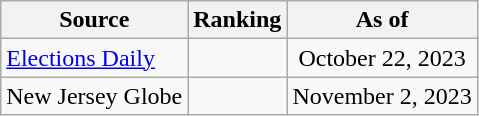<table class="wikitable" style="text-align:center">
<tr>
<th>Source</th>
<th>Ranking</th>
<th>As of</th>
</tr>
<tr>
<td align=left><a href='#'>Elections Daily</a></td>
<td></td>
<td>October 22, 2023</td>
</tr>
<tr>
<td align=left>New Jersey Globe</td>
<td></td>
<td>November 2, 2023</td>
</tr>
</table>
